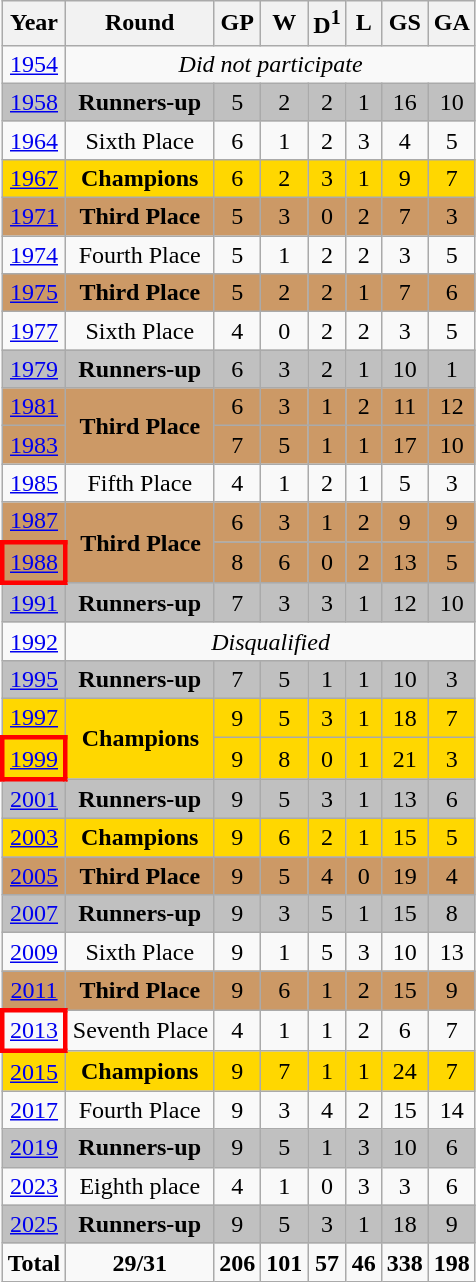<table class="wikitable" style="text-align: center;">
<tr>
<th>Year</th>
<th>Round</th>
<th>GP</th>
<th>W</th>
<th>D<sup>1</sup></th>
<th>L</th>
<th>GS</th>
<th>GA</th>
</tr>
<tr>
<td> <a href='#'>1954</a></td>
<td colspan=7><em>Did not participate</em></td>
</tr>
<tr bgcolor=silver>
<td> <a href='#'>1958</a></td>
<td><strong>Runners-up</strong></td>
<td>5</td>
<td>2</td>
<td>2</td>
<td>1</td>
<td>16</td>
<td>10</td>
</tr>
<tr>
<td> <a href='#'>1964</a></td>
<td>Sixth Place</td>
<td>6</td>
<td>1</td>
<td>2</td>
<td>3</td>
<td>4</td>
<td>5</td>
</tr>
<tr bgcolor=gold>
<td> <a href='#'>1967</a></td>
<td><strong>Champions</strong></td>
<td>6</td>
<td>2</td>
<td>3</td>
<td>1</td>
<td>9</td>
<td>7</td>
</tr>
<tr bgcolor=cc9966>
<td> <a href='#'>1971</a></td>
<td><strong>Third Place</strong></td>
<td>5</td>
<td>3</td>
<td>0</td>
<td>2</td>
<td>7</td>
<td>3</td>
</tr>
<tr style="background:#">
<td> <a href='#'>1974</a></td>
<td>Fourth Place</td>
<td>5</td>
<td>1</td>
<td>2</td>
<td>2</td>
<td>3</td>
<td>5</td>
</tr>
<tr bgcolor=cc9966>
<td> <a href='#'>1975</a></td>
<td><strong>Third Place</strong></td>
<td>5</td>
<td>2</td>
<td>2</td>
<td>1</td>
<td>7</td>
<td>6</td>
</tr>
<tr>
<td> <a href='#'>1977</a></td>
<td>Sixth Place</td>
<td>4</td>
<td>0</td>
<td>2</td>
<td>2</td>
<td>3</td>
<td>5</td>
</tr>
<tr bgcolor=silver>
<td> <a href='#'>1979</a></td>
<td><strong>Runners-up</strong></td>
<td>6</td>
<td>3</td>
<td>2</td>
<td>1</td>
<td>10</td>
<td>1</td>
</tr>
<tr bgcolor=cc9966>
<td> <a href='#'>1981</a></td>
<td rowspan=2><strong>Third Place</strong></td>
<td>6</td>
<td>3</td>
<td>1</td>
<td>2</td>
<td>11</td>
<td>12</td>
</tr>
<tr bgcolor=cc9966>
<td> <a href='#'>1983</a></td>
<td>7</td>
<td>5</td>
<td>1</td>
<td>1</td>
<td>17</td>
<td>10</td>
</tr>
<tr>
<td> <a href='#'>1985</a></td>
<td>Fifth Place</td>
<td>4</td>
<td>1</td>
<td>2</td>
<td>1</td>
<td>5</td>
<td>3</td>
</tr>
<tr bgcolor=cc9966>
<td> <a href='#'>1987</a></td>
<td rowspan=2><strong>Third Place</strong></td>
<td>6</td>
<td>3</td>
<td>1</td>
<td>2</td>
<td>9</td>
<td>9</td>
</tr>
<tr bgcolor=cc9966>
<td style="border: 3px solid red"> <a href='#'>1988</a></td>
<td>8</td>
<td>6</td>
<td>0</td>
<td>2</td>
<td>13</td>
<td>5</td>
</tr>
<tr bgcolor=silver>
<td> <a href='#'>1991</a></td>
<td><strong>Runners-up</strong></td>
<td>7</td>
<td>3</td>
<td>3</td>
<td>1</td>
<td>12</td>
<td>10</td>
</tr>
<tr>
<td> <a href='#'>1992</a></td>
<td colspan=7><em>Disqualified</em></td>
</tr>
<tr bgcolor=silver>
<td> <a href='#'>1995</a></td>
<td><strong>Runners-up</strong></td>
<td>7</td>
<td>5</td>
<td>1</td>
<td>1</td>
<td>10</td>
<td>3</td>
</tr>
<tr bgcolor=gold>
<td> <a href='#'>1997</a></td>
<td rowspan=2><strong>Champions</strong></td>
<td>9</td>
<td>5</td>
<td>3</td>
<td>1</td>
<td>18</td>
<td>7</td>
</tr>
<tr bgcolor=gold>
<td style="border: 3px solid red"> <a href='#'>1999</a></td>
<td>9</td>
<td>8</td>
<td>0</td>
<td>1</td>
<td>21</td>
<td>3</td>
</tr>
<tr bgcolor=silver>
<td> <a href='#'>2001</a></td>
<td><strong>Runners-up</strong></td>
<td>9</td>
<td>5</td>
<td>3</td>
<td>1</td>
<td>13</td>
<td>6</td>
</tr>
<tr bgcolor=gold>
<td> <a href='#'>2003</a></td>
<td><strong>Champions</strong></td>
<td>9</td>
<td>6</td>
<td>2</td>
<td>1</td>
<td>15</td>
<td>5</td>
</tr>
<tr bgcolor=cc9966>
<td> <a href='#'>2005</a></td>
<td><strong>Third Place</strong></td>
<td>9</td>
<td>5</td>
<td>4</td>
<td>0</td>
<td>19</td>
<td>4</td>
</tr>
<tr bgcolor=silver>
<td> <a href='#'>2007</a></td>
<td><strong>Runners-up</strong></td>
<td>9</td>
<td>3</td>
<td>5</td>
<td>1</td>
<td>15</td>
<td>8</td>
</tr>
<tr>
<td> <a href='#'>2009</a></td>
<td>Sixth Place</td>
<td>9</td>
<td>1</td>
<td>5</td>
<td>3</td>
<td>10</td>
<td>13</td>
</tr>
<tr bgcolor=cc9966>
<td> <a href='#'>2011</a></td>
<td><strong>Third Place</strong></td>
<td>9</td>
<td>6</td>
<td>1</td>
<td>2</td>
<td>15</td>
<td>9</td>
</tr>
<tr>
<td style="border: 3px solid red"> <a href='#'>2013</a></td>
<td>Seventh Place</td>
<td>4</td>
<td>1</td>
<td>1</td>
<td>2</td>
<td>6</td>
<td>7</td>
</tr>
<tr bgcolor=gold>
<td> <a href='#'>2015</a></td>
<td><strong>Champions</strong></td>
<td>9</td>
<td>7</td>
<td>1</td>
<td>1</td>
<td>24</td>
<td>7</td>
</tr>
<tr style="background:#">
<td> <a href='#'>2017</a></td>
<td>Fourth Place</td>
<td>9</td>
<td>3</td>
<td>4</td>
<td>2</td>
<td>15</td>
<td>14</td>
</tr>
<tr bgcolor=silver>
<td> <a href='#'>2019</a></td>
<td><strong>Runners-up</strong></td>
<td>9</td>
<td>5</td>
<td>1</td>
<td>3</td>
<td>10</td>
<td>6</td>
</tr>
<tr>
<td> <a href='#'>2023</a></td>
<td>Eighth place</td>
<td>4</td>
<td>1</td>
<td>0</td>
<td>3</td>
<td>3</td>
<td>6</td>
</tr>
<tr bgcolor=silver>
<td> <a href='#'>2025</a></td>
<td><strong>Runners-up</strong></td>
<td>9</td>
<td>5</td>
<td>3</td>
<td>1</td>
<td>18</td>
<td>9</td>
</tr>
<tr>
<td><strong>Total</strong></td>
<td><strong>29/31</strong></td>
<td><strong>206</strong></td>
<td><strong>101</strong></td>
<td><strong>57</strong></td>
<td><strong>46</strong></td>
<td><strong>338</strong></td>
<td><strong>198</strong></td>
</tr>
</table>
